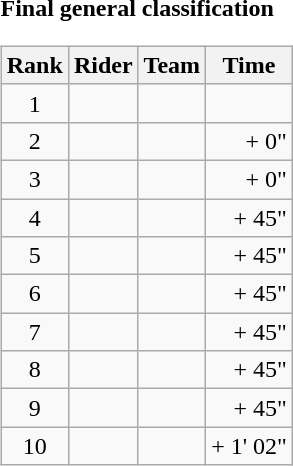<table>
<tr>
<td><strong>Final general classification</strong><br><table class="wikitable">
<tr>
<th scope="col">Rank</th>
<th scope="col">Rider</th>
<th scope="col">Team</th>
<th scope="col">Time</th>
</tr>
<tr>
<td style="text-align:center;">1</td>
<td></td>
<td></td>
<td style="text-align:right;"></td>
</tr>
<tr>
<td style="text-align:center;">2</td>
<td></td>
<td></td>
<td style="text-align:right;">+ 0"</td>
</tr>
<tr>
<td style="text-align:center;">3</td>
<td></td>
<td></td>
<td style="text-align:right;">+ 0"</td>
</tr>
<tr>
<td style="text-align:center;">4</td>
<td></td>
<td></td>
<td style="text-align:right;">+ 45"</td>
</tr>
<tr>
<td style="text-align:center;">5</td>
<td></td>
<td></td>
<td style="text-align:right;">+ 45"</td>
</tr>
<tr>
<td style="text-align:center;">6</td>
<td></td>
<td></td>
<td style="text-align:right;">+ 45"</td>
</tr>
<tr>
<td style="text-align:center;">7</td>
<td></td>
<td></td>
<td style="text-align:right;">+ 45"</td>
</tr>
<tr>
<td style="text-align:center;">8</td>
<td></td>
<td></td>
<td style="text-align:right;">+ 45"</td>
</tr>
<tr>
<td style="text-align:center;">9</td>
<td></td>
<td></td>
<td style="text-align:right;">+ 45"</td>
</tr>
<tr>
<td style="text-align:center;">10</td>
<td></td>
<td></td>
<td style="text-align:right;">+ 1' 02"</td>
</tr>
</table>
</td>
</tr>
</table>
